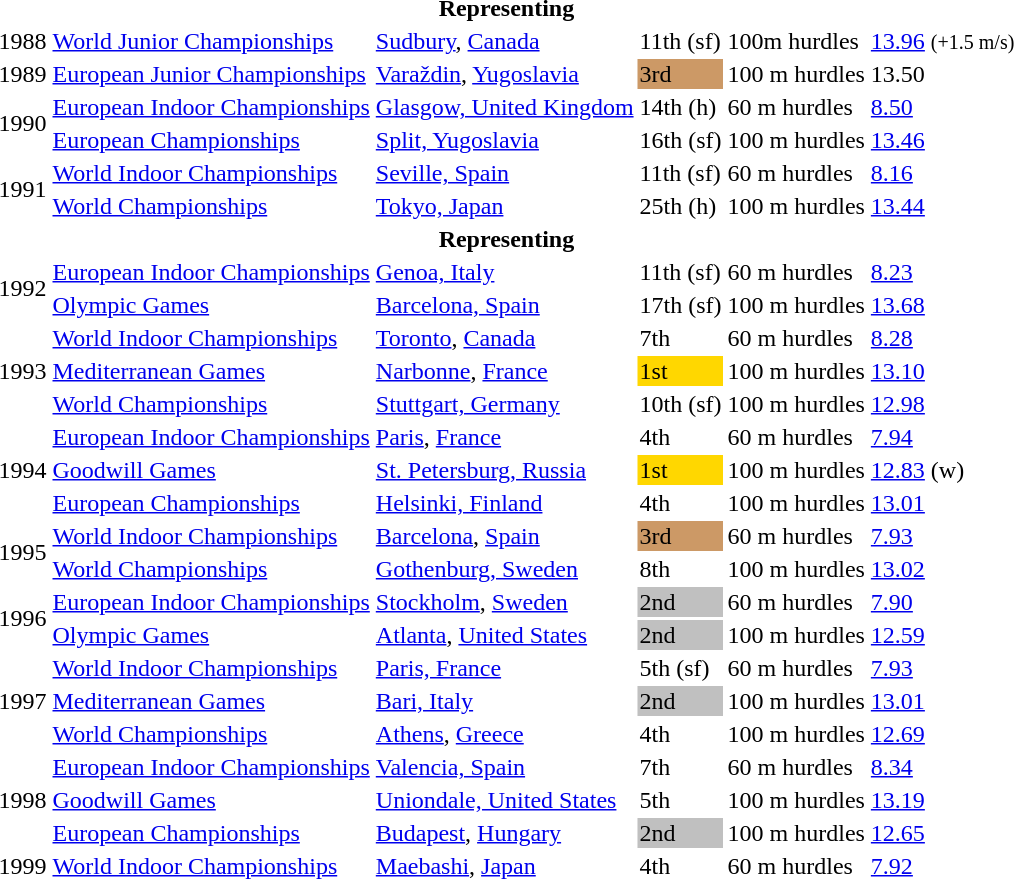<table>
<tr>
<th colspan="6">Representing </th>
</tr>
<tr>
<td>1988</td>
<td><a href='#'>World Junior Championships</a></td>
<td><a href='#'>Sudbury</a>, <a href='#'>Canada</a></td>
<td>11th (sf)</td>
<td>100m hurdles</td>
<td><a href='#'>13.96</a> <small>(+1.5 m/s)</small></td>
</tr>
<tr>
<td>1989</td>
<td><a href='#'>European Junior Championships</a></td>
<td><a href='#'>Varaždin</a>, <a href='#'>Yugoslavia</a></td>
<td bgcolor="cc9966">3rd</td>
<td>100 m hurdles</td>
<td>13.50</td>
</tr>
<tr>
<td rowspan=2>1990</td>
<td><a href='#'>European Indoor Championships</a></td>
<td><a href='#'>Glasgow, United Kingdom</a></td>
<td>14th (h)</td>
<td>60 m hurdles</td>
<td><a href='#'>8.50</a></td>
</tr>
<tr>
<td><a href='#'>European Championships</a></td>
<td><a href='#'>Split, Yugoslavia</a></td>
<td>16th (sf)</td>
<td>100 m hurdles</td>
<td><a href='#'>13.46</a></td>
</tr>
<tr>
<td rowspan=2>1991</td>
<td><a href='#'>World Indoor Championships</a></td>
<td><a href='#'>Seville, Spain</a></td>
<td>11th (sf)</td>
<td>60 m hurdles</td>
<td><a href='#'>8.16</a></td>
</tr>
<tr>
<td><a href='#'>World Championships</a></td>
<td><a href='#'>Tokyo, Japan</a></td>
<td>25th (h)</td>
<td>100 m hurdles</td>
<td><a href='#'>13.44</a></td>
</tr>
<tr>
<th colspan="6">Representing </th>
</tr>
<tr>
<td rowspan=2>1992</td>
<td><a href='#'>European Indoor Championships</a></td>
<td><a href='#'>Genoa, Italy</a></td>
<td>11th (sf)</td>
<td>60 m hurdles</td>
<td><a href='#'>8.23</a></td>
</tr>
<tr>
<td><a href='#'>Olympic Games</a></td>
<td><a href='#'>Barcelona, Spain</a></td>
<td>17th (sf)</td>
<td>100 m hurdles</td>
<td><a href='#'>13.68</a></td>
</tr>
<tr>
<td rowspan=3>1993</td>
<td><a href='#'>World Indoor Championships</a></td>
<td><a href='#'>Toronto</a>, <a href='#'>Canada</a></td>
<td>7th</td>
<td>60 m hurdles</td>
<td><a href='#'>8.28</a></td>
</tr>
<tr>
<td><a href='#'>Mediterranean Games</a></td>
<td><a href='#'>Narbonne</a>, <a href='#'>France</a></td>
<td bgcolor="gold">1st</td>
<td>100 m hurdles</td>
<td><a href='#'>13.10</a></td>
</tr>
<tr>
<td><a href='#'>World Championships</a></td>
<td><a href='#'>Stuttgart, Germany</a></td>
<td>10th (sf)</td>
<td>100 m hurdles</td>
<td><a href='#'>12.98</a></td>
</tr>
<tr>
<td rowspan=3>1994</td>
<td><a href='#'>European Indoor Championships</a></td>
<td><a href='#'>Paris</a>, <a href='#'>France</a></td>
<td>4th</td>
<td>60 m hurdles</td>
<td><a href='#'>7.94</a></td>
</tr>
<tr>
<td><a href='#'>Goodwill Games</a></td>
<td><a href='#'>St. Petersburg, Russia</a></td>
<td bgcolor=gold>1st</td>
<td>100 m hurdles</td>
<td><a href='#'>12.83</a> (w)</td>
</tr>
<tr>
<td><a href='#'>European Championships</a></td>
<td><a href='#'>Helsinki, Finland</a></td>
<td>4th</td>
<td>100 m hurdles</td>
<td><a href='#'>13.01</a></td>
</tr>
<tr>
<td rowspan=2>1995</td>
<td><a href='#'>World Indoor Championships</a></td>
<td><a href='#'>Barcelona</a>, <a href='#'>Spain</a></td>
<td bgcolor="cc9966">3rd</td>
<td>60 m hurdles</td>
<td><a href='#'>7.93</a></td>
</tr>
<tr>
<td><a href='#'>World Championships</a></td>
<td><a href='#'>Gothenburg, Sweden</a></td>
<td>8th</td>
<td>100 m hurdles</td>
<td><a href='#'>13.02</a></td>
</tr>
<tr>
<td rowspan=2>1996</td>
<td><a href='#'>European Indoor Championships</a></td>
<td><a href='#'>Stockholm</a>, <a href='#'>Sweden</a></td>
<td bgcolor="silver">2nd</td>
<td>60 m hurdles</td>
<td><a href='#'>7.90</a></td>
</tr>
<tr>
<td><a href='#'>Olympic Games</a></td>
<td><a href='#'>Atlanta</a>, <a href='#'>United States</a></td>
<td bgcolor="silver">2nd</td>
<td>100 m hurdles</td>
<td><a href='#'>12.59</a></td>
</tr>
<tr>
<td rowspan=3>1997</td>
<td><a href='#'>World Indoor Championships</a></td>
<td><a href='#'>Paris, France</a></td>
<td>5th (sf)</td>
<td>60 m hurdles</td>
<td><a href='#'>7.93</a></td>
</tr>
<tr>
<td><a href='#'>Mediterranean Games</a></td>
<td><a href='#'>Bari, Italy</a></td>
<td bgcolor="silver">2nd</td>
<td>100 m hurdles</td>
<td><a href='#'>13.01</a></td>
</tr>
<tr>
<td><a href='#'>World Championships</a></td>
<td><a href='#'>Athens</a>, <a href='#'>Greece</a></td>
<td>4th</td>
<td>100 m hurdles</td>
<td><a href='#'>12.69</a></td>
</tr>
<tr>
<td rowspan=3>1998</td>
<td><a href='#'>European Indoor Championships</a></td>
<td><a href='#'>Valencia, Spain</a></td>
<td>7th</td>
<td>60 m hurdles</td>
<td><a href='#'>8.34</a></td>
</tr>
<tr>
<td><a href='#'>Goodwill Games</a></td>
<td><a href='#'>Uniondale, United States</a></td>
<td>5th</td>
<td>100 m hurdles</td>
<td><a href='#'>13.19</a></td>
</tr>
<tr>
<td><a href='#'>European Championships</a></td>
<td><a href='#'>Budapest</a>, <a href='#'>Hungary</a></td>
<td bgcolor="silver">2nd</td>
<td>100 m hurdles</td>
<td><a href='#'>12.65</a></td>
</tr>
<tr>
<td>1999</td>
<td><a href='#'>World Indoor Championships</a></td>
<td><a href='#'>Maebashi</a>, <a href='#'>Japan</a></td>
<td>4th</td>
<td>60 m hurdles</td>
<td><a href='#'>7.92</a></td>
</tr>
</table>
